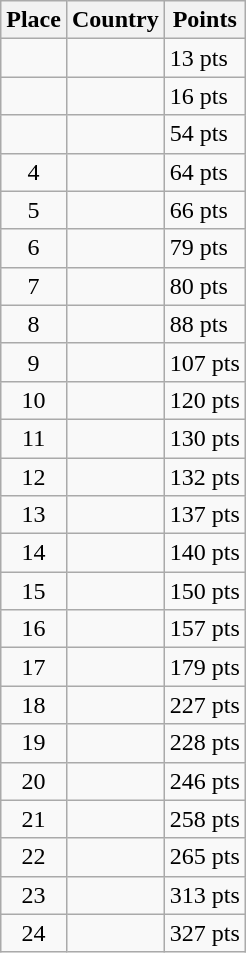<table class=wikitable>
<tr>
<th>Place</th>
<th>Country</th>
<th>Points</th>
</tr>
<tr>
<td align=center></td>
<td></td>
<td>13 pts</td>
</tr>
<tr>
<td align=center></td>
<td></td>
<td>16 pts</td>
</tr>
<tr>
<td align=center></td>
<td></td>
<td>54 pts</td>
</tr>
<tr>
<td align=center>4</td>
<td></td>
<td>64 pts</td>
</tr>
<tr>
<td align=center>5</td>
<td></td>
<td>66 pts</td>
</tr>
<tr>
<td align=center>6</td>
<td></td>
<td>79 pts</td>
</tr>
<tr>
<td align=center>7</td>
<td></td>
<td>80 pts</td>
</tr>
<tr>
<td align=center>8</td>
<td></td>
<td>88 pts</td>
</tr>
<tr>
<td align=center>9</td>
<td></td>
<td>107 pts</td>
</tr>
<tr>
<td align=center>10</td>
<td></td>
<td>120 pts</td>
</tr>
<tr>
<td align=center>11</td>
<td></td>
<td>130 pts</td>
</tr>
<tr>
<td align=center>12</td>
<td></td>
<td>132 pts</td>
</tr>
<tr>
<td align=center>13</td>
<td></td>
<td>137 pts</td>
</tr>
<tr>
<td align=center>14</td>
<td></td>
<td>140 pts</td>
</tr>
<tr>
<td align=center>15</td>
<td></td>
<td>150 pts</td>
</tr>
<tr>
<td align=center>16</td>
<td></td>
<td>157 pts</td>
</tr>
<tr>
<td align=center>17</td>
<td></td>
<td>179 pts</td>
</tr>
<tr>
<td align=center>18</td>
<td></td>
<td>227 pts</td>
</tr>
<tr>
<td align=center>19</td>
<td></td>
<td>228 pts</td>
</tr>
<tr>
<td align=center>20</td>
<td></td>
<td>246 pts</td>
</tr>
<tr>
<td align=center>21</td>
<td></td>
<td>258 pts</td>
</tr>
<tr>
<td align=center>22</td>
<td></td>
<td>265 pts</td>
</tr>
<tr>
<td align=center>23</td>
<td></td>
<td>313 pts</td>
</tr>
<tr>
<td align=center>24</td>
<td></td>
<td>327 pts</td>
</tr>
</table>
